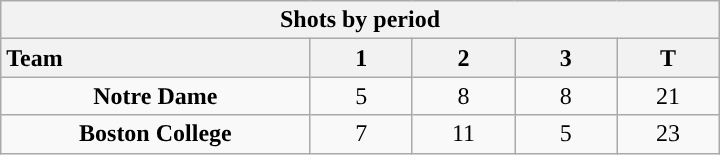<table class="wikitable" style="width:30em; text-align:right;">
<tr>
<th colspan=5>Shots by period</th>
</tr>
<tr>
<th style="width:10em; text-align:left;">Team</th>
<th style="width:3em;">1</th>
<th style="width:3em;">2</th>
<th style="width:3em;">3</th>
<th style="width:3em;">T</th>
</tr>
<tr>
<td align=center><strong>Notre Dame</strong></td>
<td align=center>5</td>
<td align=center>8</td>
<td align=center>8</td>
<td align=center>21</td>
</tr>
<tr>
<td align=center><strong>Boston College</strong></td>
<td align=center>7</td>
<td align=center>11</td>
<td align=center>5</td>
<td align=center>23</td>
</tr>
</table>
